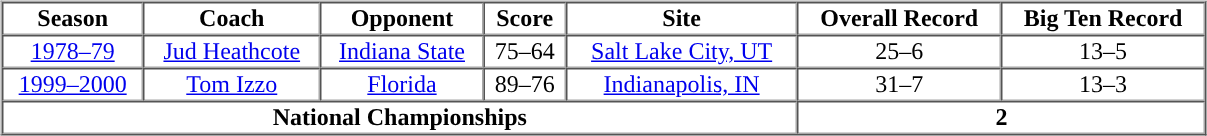<table border="0" width="80%">
<tr>
<td valign="top"><br><table cellpadding="1" border="1" cellspacing="0" width="80%" style="text-align:center;">
<tr align="center">
<td><span><strong>Season</strong></span></td>
<td><span><strong>Coach</strong></span></td>
<td><span><strong>Opponent</strong></span></td>
<td><span><strong>Score</strong></span></td>
<td><span><strong>Site</strong></span></td>
<td><span><strong>Overall Record</strong></span></td>
<td><span><strong>Big Ten Record</strong></span></td>
</tr>
<tr align="center">
<td><a href='#'>1978–79</a></td>
<td><a href='#'>Jud Heathcote</a></td>
<td><a href='#'>Indiana State</a></td>
<td>75–64</td>
<td><a href='#'>Salt Lake City, UT</a></td>
<td>25–6</td>
<td>13–5</td>
</tr>
<tr align="center">
<td><a href='#'>1999–2000</a></td>
<td><a href='#'>Tom Izzo</a></td>
<td><a href='#'>Florida</a></td>
<td>89–76</td>
<td><a href='#'>Indianapolis, IN</a></td>
<td>31–7</td>
<td>13–3</td>
</tr>
<tr align="center">
<td colspan="5"><span><strong>National Championships</strong></span></td>
<td colspan="2"><span><strong>2</strong></span></td>
</tr>
</table>
</td>
</tr>
</table>
